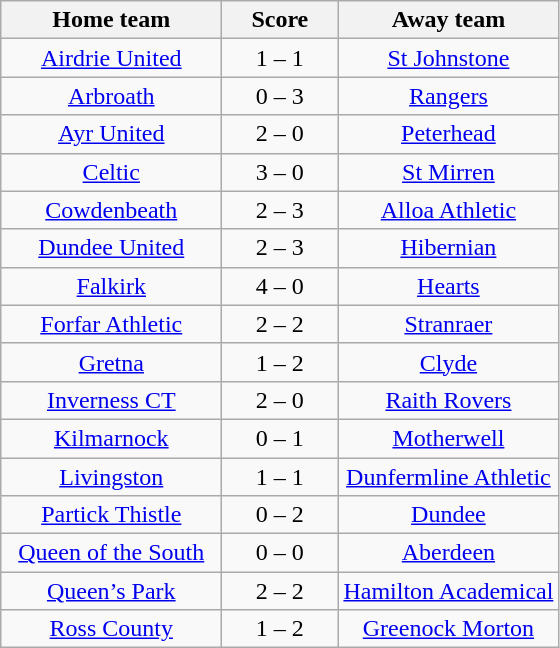<table class="wikitable" style="text-align: center">
<tr>
<th width=140>Home team</th>
<th width=70>Score</th>
<th width=140>Away team</th>
</tr>
<tr>
<td><a href='#'>Airdrie United</a></td>
<td>1 – 1</td>
<td><a href='#'>St Johnstone</a></td>
</tr>
<tr>
<td><a href='#'>Arbroath</a></td>
<td>0 – 3</td>
<td><a href='#'>Rangers</a></td>
</tr>
<tr>
<td><a href='#'>Ayr United</a></td>
<td>2 – 0</td>
<td><a href='#'>Peterhead</a></td>
</tr>
<tr>
<td><a href='#'>Celtic</a></td>
<td>3 – 0</td>
<td><a href='#'>St Mirren</a></td>
</tr>
<tr>
<td><a href='#'>Cowdenbeath</a></td>
<td>2 – 3</td>
<td><a href='#'>Alloa Athletic</a></td>
</tr>
<tr>
<td><a href='#'>Dundee United</a></td>
<td>2 – 3</td>
<td><a href='#'>Hibernian</a></td>
</tr>
<tr>
<td><a href='#'>Falkirk</a></td>
<td>4 – 0</td>
<td><a href='#'>Hearts</a></td>
</tr>
<tr>
<td><a href='#'>Forfar Athletic</a></td>
<td>2 – 2</td>
<td><a href='#'>Stranraer</a></td>
</tr>
<tr>
<td><a href='#'>Gretna</a></td>
<td>1 – 2</td>
<td><a href='#'>Clyde</a></td>
</tr>
<tr>
<td><a href='#'>Inverness CT</a></td>
<td>2 – 0</td>
<td><a href='#'>Raith Rovers</a></td>
</tr>
<tr>
<td><a href='#'>Kilmarnock</a></td>
<td>0 – 1</td>
<td><a href='#'>Motherwell</a></td>
</tr>
<tr>
<td><a href='#'>Livingston</a></td>
<td>1 – 1</td>
<td><a href='#'>Dunfermline Athletic</a></td>
</tr>
<tr>
<td><a href='#'>Partick Thistle</a></td>
<td>0 – 2</td>
<td><a href='#'>Dundee</a></td>
</tr>
<tr>
<td><a href='#'>Queen of the South</a></td>
<td>0 – 0</td>
<td><a href='#'>Aberdeen</a></td>
</tr>
<tr>
<td><a href='#'>Queen’s Park</a></td>
<td>2 – 2</td>
<td><a href='#'>Hamilton Academical</a></td>
</tr>
<tr>
<td><a href='#'>Ross County</a></td>
<td>1 – 2</td>
<td><a href='#'>Greenock Morton</a></td>
</tr>
</table>
